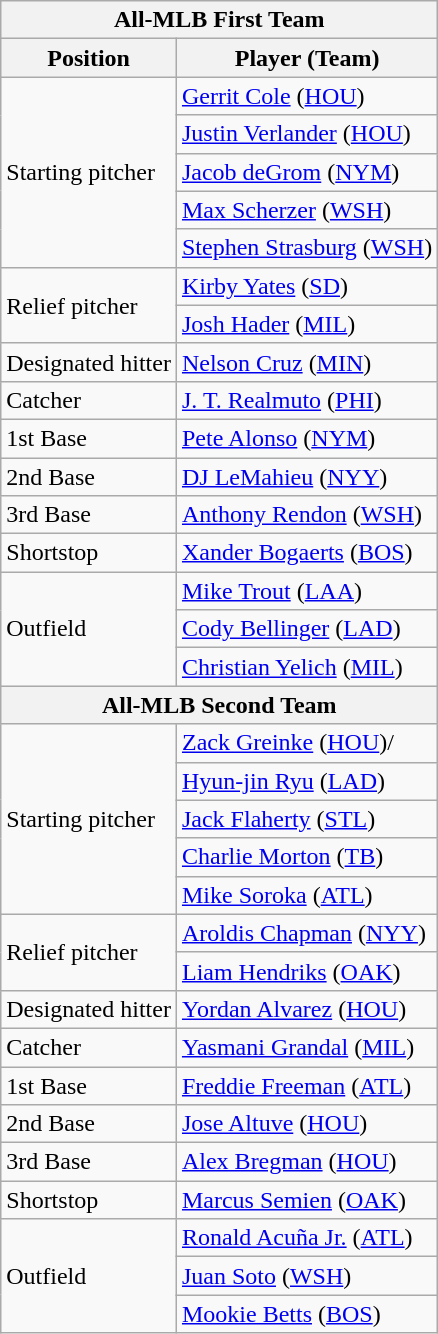<table class="wikitable">
<tr>
<th colspan="9">All-MLB First Team</th>
</tr>
<tr>
<th>Position</th>
<th>Player (Team)</th>
</tr>
<tr>
<td rowspan=5>Starting pitcher</td>
<td><a href='#'>Gerrit Cole</a> (<a href='#'>HOU</a>)</td>
</tr>
<tr>
<td><a href='#'>Justin Verlander</a> (<a href='#'>HOU</a>)</td>
</tr>
<tr>
<td><a href='#'>Jacob deGrom</a> (<a href='#'>NYM</a>)</td>
</tr>
<tr>
<td><a href='#'>Max Scherzer</a> (<a href='#'>WSH</a>)</td>
</tr>
<tr>
<td><a href='#'>Stephen Strasburg</a> (<a href='#'>WSH</a>)</td>
</tr>
<tr>
<td rowspan=2>Relief pitcher</td>
<td><a href='#'>Kirby Yates</a> (<a href='#'>SD</a>)</td>
</tr>
<tr>
<td><a href='#'>Josh Hader</a> (<a href='#'>MIL</a>)</td>
</tr>
<tr>
<td>Designated hitter</td>
<td><a href='#'>Nelson Cruz</a> (<a href='#'>MIN</a>)</td>
</tr>
<tr>
<td>Catcher</td>
<td><a href='#'>J. T. Realmuto</a> (<a href='#'>PHI</a>)</td>
</tr>
<tr>
<td>1st Base</td>
<td><a href='#'>Pete Alonso</a> (<a href='#'>NYM</a>)</td>
</tr>
<tr>
<td>2nd Base</td>
<td><a href='#'>DJ LeMahieu</a> (<a href='#'>NYY</a>)</td>
</tr>
<tr>
<td>3rd Base</td>
<td><a href='#'>Anthony Rendon</a> (<a href='#'>WSH</a>)</td>
</tr>
<tr>
<td>Shortstop</td>
<td><a href='#'>Xander Bogaerts</a> (<a href='#'>BOS</a>)</td>
</tr>
<tr>
<td rowspan=3>Outfield</td>
<td><a href='#'>Mike Trout</a> (<a href='#'>LAA</a>)</td>
</tr>
<tr>
<td><a href='#'>Cody Bellinger</a> (<a href='#'>LAD</a>)</td>
</tr>
<tr>
<td><a href='#'>Christian Yelich</a> (<a href='#'>MIL</a>)</td>
</tr>
<tr>
<th colspan="9">All-MLB Second Team</th>
</tr>
<tr>
<td rowspan=5>Starting pitcher</td>
<td><a href='#'>Zack Greinke</a> (<a href='#'>HOU</a>)/</td>
</tr>
<tr>
<td><a href='#'>Hyun-jin Ryu</a> (<a href='#'>LAD</a>)</td>
</tr>
<tr>
<td><a href='#'>Jack Flaherty</a> (<a href='#'>STL</a>)</td>
</tr>
<tr>
<td><a href='#'>Charlie Morton</a> (<a href='#'>TB</a>)</td>
</tr>
<tr>
<td><a href='#'>Mike Soroka</a> (<a href='#'>ATL</a>)</td>
</tr>
<tr>
<td rowspan=2>Relief pitcher</td>
<td><a href='#'>Aroldis Chapman</a> (<a href='#'>NYY</a>)</td>
</tr>
<tr>
<td><a href='#'>Liam Hendriks</a> (<a href='#'>OAK</a>)</td>
</tr>
<tr>
<td>Designated hitter</td>
<td><a href='#'>Yordan Alvarez</a> (<a href='#'>HOU</a>)</td>
</tr>
<tr>
<td>Catcher</td>
<td><a href='#'>Yasmani Grandal</a> (<a href='#'>MIL</a>)</td>
</tr>
<tr>
<td>1st Base</td>
<td><a href='#'>Freddie Freeman</a> (<a href='#'>ATL</a>)</td>
</tr>
<tr>
<td>2nd Base</td>
<td><a href='#'>Jose Altuve</a> (<a href='#'>HOU</a>)</td>
</tr>
<tr>
<td>3rd Base</td>
<td><a href='#'>Alex Bregman</a> (<a href='#'>HOU</a>)</td>
</tr>
<tr>
<td>Shortstop</td>
<td><a href='#'>Marcus Semien</a> (<a href='#'>OAK</a>)</td>
</tr>
<tr>
<td rowspan=3>Outfield</td>
<td><a href='#'>Ronald Acuña Jr.</a> (<a href='#'>ATL</a>)</td>
</tr>
<tr>
<td><a href='#'>Juan Soto</a> (<a href='#'>WSH</a>)</td>
</tr>
<tr>
<td><a href='#'>Mookie Betts</a> (<a href='#'>BOS</a>)</td>
</tr>
</table>
